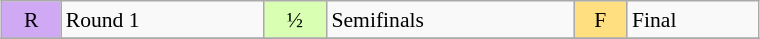<table class="wikitable" style="margin:0.5em auto; font-size:90%; line-height:1.25em;" width=40%;>
<tr>
<td bgcolor="#D0A9F5" align=center>R</td>
<td>Round 1</td>
<td bgcolor="#D9FFB2" align=center>½</td>
<td>Semifinals</td>
<td bgcolor="#FFDF80" align=center>F</td>
<td>Final</td>
</tr>
<tr>
</tr>
</table>
